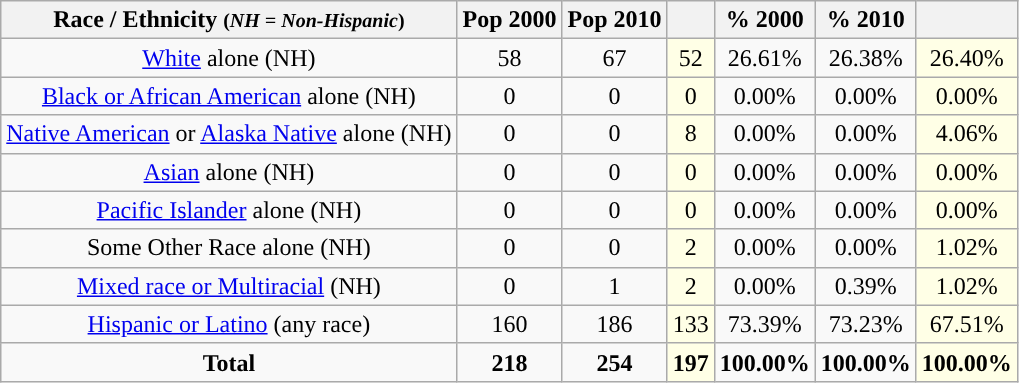<table class="wikitable" style="text-align:center;">
<tr>
<th>Race / Ethnicity <small>(<em>NH = Non-Hispanic</em>)</small></th>
<th>Pop 2000</th>
<th>Pop 2010</th>
<th></th>
<th>% 2000</th>
<th>% 2010</th>
<th></th>
</tr>
<tr>
<td><a href='#'>White</a> alone (NH)</td>
<td>58</td>
<td>67</td>
<td style='background: #ffffe6;'>52</td>
<td>26.61%</td>
<td>26.38%</td>
<td style='background: #ffffe6;'>26.40%</td>
</tr>
<tr>
<td><a href='#'>Black or African American</a> alone (NH)</td>
<td>0</td>
<td>0</td>
<td style='background: #ffffe6;'>0</td>
<td>0.00%</td>
<td>0.00%</td>
<td style='background: #ffffe6;'>0.00%</td>
</tr>
<tr>
<td><a href='#'>Native American</a> or <a href='#'>Alaska Native</a> alone (NH)</td>
<td>0</td>
<td>0</td>
<td style='background: #ffffe6;'>8</td>
<td>0.00%</td>
<td>0.00%</td>
<td style='background: #ffffe6;'>4.06%</td>
</tr>
<tr>
<td><a href='#'>Asian</a> alone (NH)</td>
<td>0</td>
<td>0</td>
<td style='background: #ffffe6;'>0</td>
<td>0.00%</td>
<td>0.00%</td>
<td style='background: #ffffe6;'>0.00%</td>
</tr>
<tr>
<td><a href='#'>Pacific Islander</a> alone (NH)</td>
<td>0</td>
<td>0</td>
<td style='background: #ffffe6;'>0</td>
<td>0.00%</td>
<td>0.00%</td>
<td style='background: #ffffe6;'>0.00%</td>
</tr>
<tr>
<td>Some Other Race alone (NH)</td>
<td>0</td>
<td>0</td>
<td style='background: #ffffe6;'>2</td>
<td>0.00%</td>
<td>0.00%</td>
<td style='background: #ffffe6;'>1.02%</td>
</tr>
<tr>
<td><a href='#'>Mixed race or Multiracial</a> (NH)</td>
<td>0</td>
<td>1</td>
<td style='background: #ffffe6;'>2</td>
<td>0.00%</td>
<td>0.39%</td>
<td style='background: #ffffe6;'>1.02%</td>
</tr>
<tr>
<td><a href='#'>Hispanic or Latino</a> (any race)</td>
<td>160</td>
<td>186</td>
<td style='background: #ffffe6;'>133</td>
<td>73.39%</td>
<td>73.23%</td>
<td style='background: #ffffe6;'>67.51%</td>
</tr>
<tr>
<td><strong>Total</strong></td>
<td><strong>218</strong></td>
<td><strong>254</strong></td>
<td style='background: #ffffe6;'><strong>197</strong></td>
<td><strong>100.00%</strong></td>
<td><strong>100.00%</strong></td>
<td style='background: #ffffe6;'><strong>100.00%</strong></td>
</tr>
</table>
